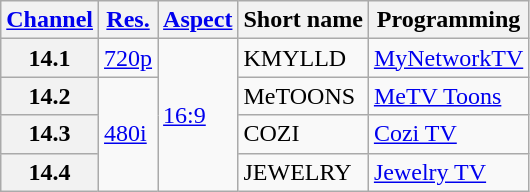<table class="wikitable">
<tr>
<th scope = "col"><a href='#'>Channel</a></th>
<th scope = "col"><a href='#'>Res.</a></th>
<th scope = "col"><a href='#'>Aspect</a></th>
<th scope = "col">Short name</th>
<th scope = "col">Programming</th>
</tr>
<tr>
<th scope = "row">14.1</th>
<td><a href='#'>720p</a></td>
<td rowspan=4><a href='#'>16:9</a></td>
<td>KMYLLD</td>
<td><a href='#'>MyNetworkTV</a></td>
</tr>
<tr>
<th scope = "row">14.2</th>
<td rowspan=3><a href='#'>480i</a></td>
<td>MeTOONS</td>
<td><a href='#'>MeTV Toons</a></td>
</tr>
<tr>
<th scope = "row">14.3</th>
<td>COZI</td>
<td><a href='#'>Cozi TV</a></td>
</tr>
<tr>
<th scope = "row">14.4</th>
<td>JEWELRY</td>
<td><a href='#'>Jewelry TV</a></td>
</tr>
</table>
